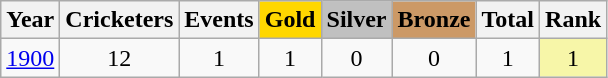<table class="wikitable sortable collapsible collapsed">
<tr>
<th>Year</th>
<th>Cricketers</th>
<th>Events</th>
<th style="text-align:center; background-color:gold;"><strong>Gold</strong></th>
<th style="text-align:center; background-color:silver;"><strong>Silver</strong></th>
<th style="text-align:center; background-color:#c96;"><strong>Bronze</strong></th>
<th>Total</th>
<th>Rank</th>
</tr>
<tr style="text-align:center">
<td><a href='#'>1900</a></td>
<td>12</td>
<td>1</td>
<td>1</td>
<td>0</td>
<td>0</td>
<td>1</td>
<td style="background-color:#F7F6A8">1</td>
</tr>
</table>
